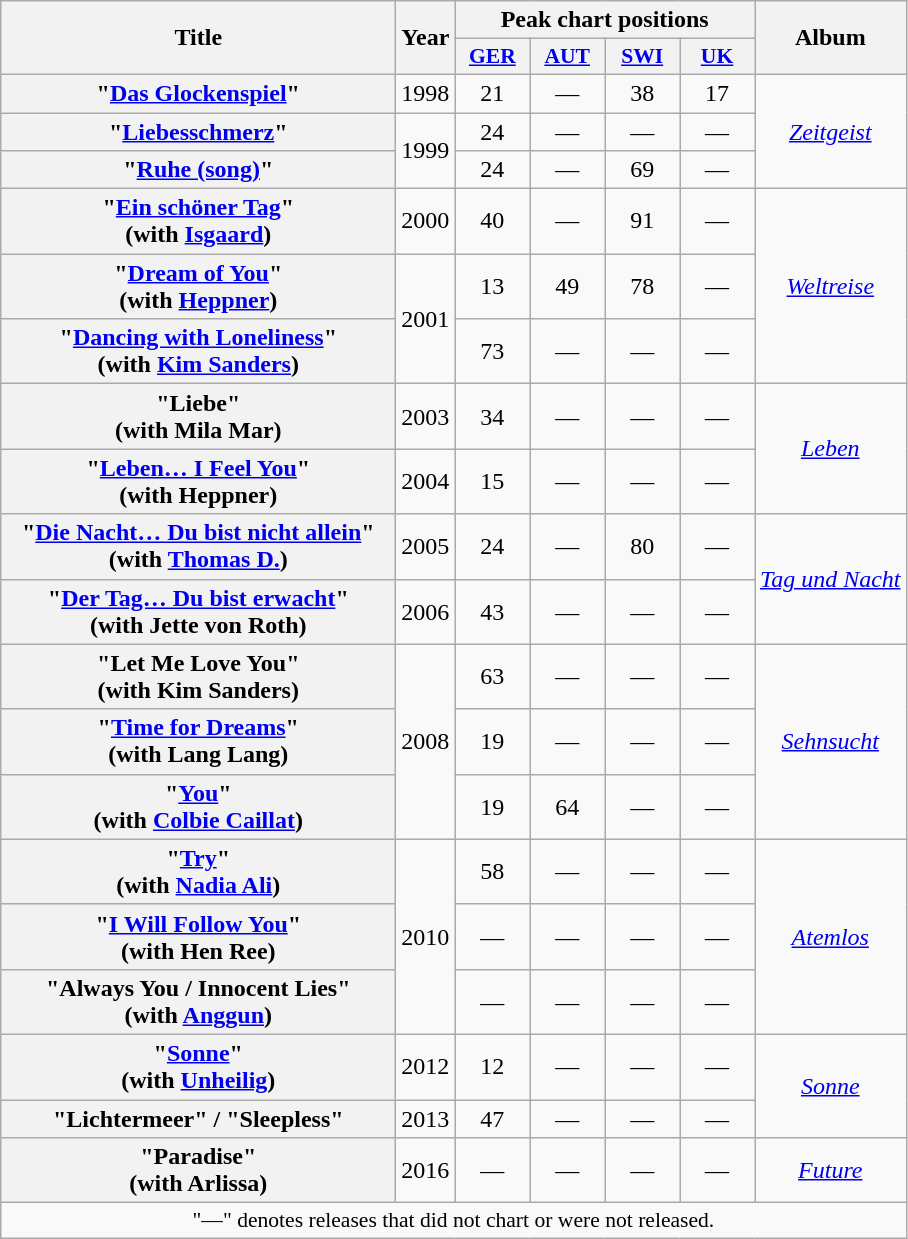<table class="wikitable plainrowheaders" style="text-align:center;">
<tr>
<th scope="col" rowspan="2" style="width:16em;">Title</th>
<th scope="col" rowspan="2">Year</th>
<th scope="col" colspan="4">Peak chart positions</th>
<th scope="col" rowspan="2">Album</th>
</tr>
<tr>
<th style="width:3em;font-size:90%"><a href='#'>GER</a><br></th>
<th style="width:3em;font-size:90%"><a href='#'>AUT</a><br></th>
<th style="width:3em;font-size:90%"><a href='#'>SWI</a><br></th>
<th style="width:3em;font-size:90%"><a href='#'>UK</a><br></th>
</tr>
<tr>
<th scope="row">"<a href='#'>Das Glockenspiel</a>"</th>
<td rowspan=1>1998</td>
<td>21</td>
<td>—</td>
<td>38</td>
<td>17</td>
<td rowspan=3><em><a href='#'>Zeitgeist</a></em></td>
</tr>
<tr>
<th scope="row">"<a href='#'>Liebesschmerz</a>"</th>
<td rowspan=2>1999</td>
<td>24</td>
<td>—</td>
<td>—</td>
<td>—</td>
</tr>
<tr>
<th scope="row">"<a href='#'>Ruhe (song)</a>"</th>
<td>24</td>
<td>—</td>
<td>69</td>
<td>—</td>
</tr>
<tr>
<th scope="row">"<a href='#'>Ein schöner Tag</a>" <br><span>(with <a href='#'>Isgaard</a>) </span></th>
<td rowspan=1>2000</td>
<td>40</td>
<td>—</td>
<td>91</td>
<td>—</td>
<td rowspan=3><em><a href='#'>Weltreise</a></em></td>
</tr>
<tr>
<th scope="row">"<a href='#'>Dream of You</a>" <br><span>(with <a href='#'>Heppner</a>) </span></th>
<td rowspan=2>2001</td>
<td>13</td>
<td>49</td>
<td>78</td>
<td>—</td>
</tr>
<tr>
<th scope="row">"<a href='#'>Dancing with Loneliness</a>"<br><span>(with <a href='#'>Kim Sanders</a>) </span></th>
<td>73</td>
<td>—</td>
<td>—</td>
<td>—</td>
</tr>
<tr>
<th scope="row">"Liebe"<br><span>(with Mila Mar)</span></th>
<td rowspan=1>2003</td>
<td>34</td>
<td>—</td>
<td>—</td>
<td>—</td>
<td rowspan=2><em><a href='#'>Leben</a></em></td>
</tr>
<tr>
<th scope="row">"<a href='#'>Leben… I Feel You</a>"<br><span>(with Heppner)</span></th>
<td rowspan=1>2004</td>
<td>15</td>
<td>—</td>
<td>—</td>
<td>—</td>
</tr>
<tr>
<th scope="row">"<a href='#'>Die Nacht… Du bist nicht allein</a>"<br><span>(with <a href='#'>Thomas D.</a>)</span></th>
<td rowspan=1>2005</td>
<td>24</td>
<td>—</td>
<td>80</td>
<td>—</td>
<td rowspan=2><em><a href='#'>Tag und Nacht</a></em></td>
</tr>
<tr>
<th scope="row">"<a href='#'>Der Tag… Du bist erwacht</a>"<br><span>(with Jette von Roth)</span></th>
<td rowspan=1>2006</td>
<td>43</td>
<td>—</td>
<td>—</td>
<td>—</td>
</tr>
<tr>
<th scope="row">"Let Me Love You" <br><span>(with Kim Sanders)</span></th>
<td rowspan=3>2008</td>
<td>63</td>
<td>—</td>
<td>—</td>
<td>—</td>
<td rowspan=3><em><a href='#'>Sehnsucht</a></em></td>
</tr>
<tr>
<th scope="row">"<a href='#'>Time for Dreams</a>"<br><span>(with Lang Lang)</span></th>
<td>19</td>
<td>—</td>
<td>—</td>
<td>—</td>
</tr>
<tr>
<th scope="row">"<a href='#'>You</a>"<br><span>(with <a href='#'>Colbie Caillat</a>)</span></th>
<td>19</td>
<td>64</td>
<td>—</td>
<td>—</td>
</tr>
<tr>
<th scope="row">"<a href='#'>Try</a>"<br><span>(with <a href='#'>Nadia Ali</a>)</span></th>
<td rowspan=3>2010</td>
<td>58</td>
<td>—</td>
<td>—</td>
<td>—</td>
<td rowspan=3><em><a href='#'>Atemlos</a></em></td>
</tr>
<tr>
<th scope="row">"<a href='#'>I Will Follow You</a>"<br><span>(with Hen Ree)</span></th>
<td>—</td>
<td>—</td>
<td>—</td>
<td>—</td>
</tr>
<tr>
<th scope="row">"Always You / Innocent Lies"<br><span>(with <a href='#'>Anggun</a>)</span></th>
<td>—</td>
<td>—</td>
<td>—</td>
<td>—</td>
</tr>
<tr>
<th scope="row">"<a href='#'>Sonne</a>"<br><span>(with <a href='#'>Unheilig</a>)</span></th>
<td rowspan=1>2012</td>
<td>12</td>
<td>—</td>
<td>—</td>
<td>—</td>
<td rowspan=2><em><a href='#'>Sonne</a></em></td>
</tr>
<tr>
<th scope="row">"Lichtermeer" / "Sleepless"</th>
<td rowspan=1>2013</td>
<td>47</td>
<td>—</td>
<td>—</td>
<td>—</td>
</tr>
<tr>
<th scope="row">"Paradise"<br><span>(with Arlissa)</span></th>
<td rowspan=1>2016</td>
<td>—</td>
<td>—</td>
<td>—</td>
<td>—</td>
<td rowspan=1><em><a href='#'>Future</a></em></td>
</tr>
<tr>
<td align="center" colspan="15" style="font-size:90%">"—" denotes releases that did not chart or were not released.</td>
</tr>
</table>
